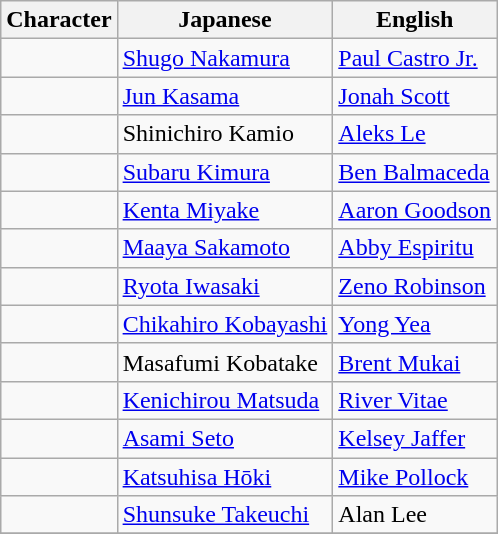<table class="wikitable sortable">
<tr>
<th scope="col">Character</th>
<th scope="col">Japanese</th>
<th scope="col">English</th>
</tr>
<tr>
<td scope="row"></td>
<td align="left"><a href='#'>Shugo Nakamura</a></td>
<td><a href='#'>Paul Castro Jr.</a></td>
</tr>
<tr>
<td scope="row"></td>
<td align="left"><a href='#'>Jun Kasama</a></td>
<td><a href='#'>Jonah Scott</a></td>
</tr>
<tr>
<td scope="row"></td>
<td align="left">Shinichiro Kamio</td>
<td><a href='#'>Aleks Le</a></td>
</tr>
<tr>
<td scope="row"></td>
<td align="left"><a href='#'>Subaru Kimura</a></td>
<td><a href='#'>Ben Balmaceda</a></td>
</tr>
<tr>
<td scope="row"></td>
<td align="left"><a href='#'>Kenta Miyake</a></td>
<td><a href='#'>Aaron Goodson</a></td>
</tr>
<tr>
<td scope="row"></td>
<td align="left"><a href='#'>Maaya Sakamoto</a></td>
<td><a href='#'>Abby Espiritu</a></td>
</tr>
<tr>
<td scope="row"></td>
<td align="left"><a href='#'>Ryota Iwasaki</a></td>
<td><a href='#'>Zeno Robinson</a></td>
</tr>
<tr>
<td scope="row"></td>
<td align="left"><a href='#'>Chikahiro Kobayashi</a></td>
<td><a href='#'>Yong Yea</a></td>
</tr>
<tr>
<td scope="row"></td>
<td align="left">Masafumi Kobatake</td>
<td><a href='#'>Brent Mukai</a></td>
</tr>
<tr>
<td scope="row"></td>
<td align="left"><a href='#'>Kenichirou Matsuda</a></td>
<td><a href='#'>River Vitae</a></td>
</tr>
<tr>
<td scope="row"></td>
<td align="left"><a href='#'>Asami Seto</a></td>
<td><a href='#'>Kelsey Jaffer</a></td>
</tr>
<tr>
<td scope="row"></td>
<td align="left"><a href='#'>Katsuhisa Hōki</a></td>
<td><a href='#'>Mike Pollock</a></td>
</tr>
<tr>
<td scope="row"></td>
<td align="left"><a href='#'>Shunsuke Takeuchi</a></td>
<td>Alan Lee</td>
</tr>
<tr>
</tr>
</table>
